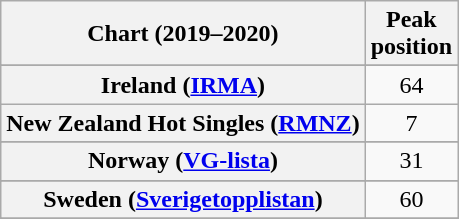<table class="wikitable sortable plainrowheaders" style="text-align:center">
<tr>
<th scope="col">Chart (2019–2020)</th>
<th scope="col">Peak<br>position</th>
</tr>
<tr>
</tr>
<tr>
</tr>
<tr>
<th scope="row">Ireland (<a href='#'>IRMA</a>)</th>
<td>64</td>
</tr>
<tr>
<th scope="row">New Zealand Hot Singles (<a href='#'>RMNZ</a>)</th>
<td>7</td>
</tr>
<tr>
</tr>
<tr>
</tr>
<tr>
<th scope="row">Norway (<a href='#'>VG-lista</a>)</th>
<td>31</td>
</tr>
<tr>
</tr>
<tr>
<th scope="row">Sweden (<a href='#'>Sverigetopplistan</a>)</th>
<td>60</td>
</tr>
<tr>
</tr>
<tr>
</tr>
<tr>
</tr>
</table>
